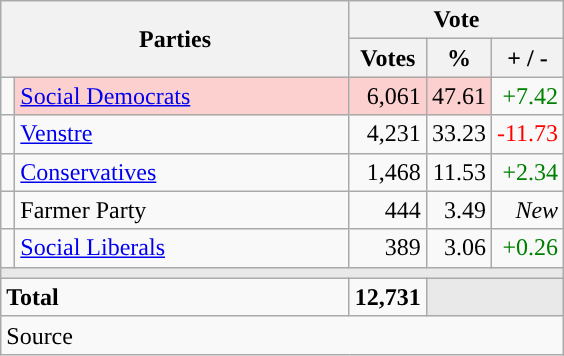<table class="wikitable" style="text-align:right;">
<tr>
<th style="text-align:centre;" rowspan="2" colspan="2" width="225">Parties</th>
<th colspan="3">Vote</th>
</tr>
<tr>
<th width="15">Votes</th>
<th width="15">%</th>
<th width="15">+ / -</th>
</tr>
<tr>
<td width="2" style="color:inherit;background:"></td>
<td bgcolor=#fbd0ce  align="left"><a href='#'>Social Democrats</a></td>
<td bgcolor=#fbd0ce>6,061</td>
<td bgcolor=#fbd0ce>47.61</td>
<td style=color:green;>+7.42</td>
</tr>
<tr>
<td width="2" style="color:inherit;background:"></td>
<td align="left"><a href='#'>Venstre</a></td>
<td>4,231</td>
<td>33.23</td>
<td style=color:red;>-11.73</td>
</tr>
<tr>
<td width="2" style="color:inherit;background:"></td>
<td align="left"><a href='#'>Conservatives</a></td>
<td>1,468</td>
<td>11.53</td>
<td style=color:green;>+2.34</td>
</tr>
<tr>
<td width="2" style="color:inherit;background:"></td>
<td align="left">Farmer Party</td>
<td>444</td>
<td>3.49</td>
<td><em>New</em></td>
</tr>
<tr>
<td width="2" style="color:inherit;background:"></td>
<td align="left"><a href='#'>Social Liberals</a></td>
<td>389</td>
<td>3.06</td>
<td style=color:green;>+0.26</td>
</tr>
<tr>
<td colspan="7" bgcolor="#E9E9E9"></td>
</tr>
<tr>
<td align="left" colspan="2"><strong>Total</strong></td>
<td><strong>12,731</strong></td>
<td bgcolor="#E9E9E9" colspan="2"></td>
</tr>
<tr>
<td align="left" colspan="6">Source</td>
</tr>
</table>
